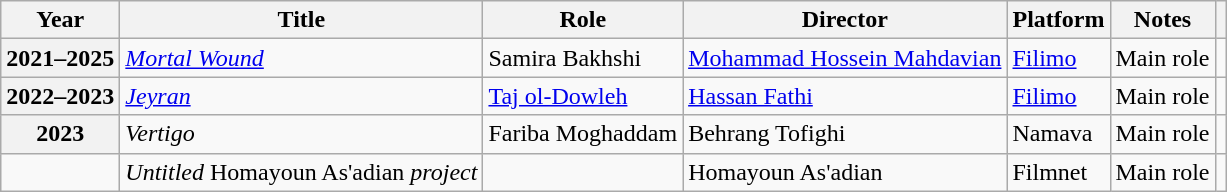<table class="wikitable plainrowheaders sortable"  style=font-size:100%>
<tr>
<th scope="col">Year</th>
<th scope="col">Title</th>
<th scope="col">Role</th>
<th scope="col">Director</th>
<th scope="col" class="unsortable">Platform</th>
<th>Notes</th>
<th scope="col" class="unsortable"></th>
</tr>
<tr>
<th scope=row>2021–2025</th>
<td><a href='#'><em>Mortal Wound</em></a></td>
<td>Samira Bakhshi</td>
<td><a href='#'>Mohammad Hossein Mahdavian</a></td>
<td><a href='#'>Filimo</a></td>
<td>Main role</td>
<td></td>
</tr>
<tr>
<th scope=row>2022–2023</th>
<td><a href='#'><em>Jeyran</em></a></td>
<td><a href='#'>Taj ol-Dowleh</a></td>
<td><a href='#'>Hassan Fathi</a></td>
<td><a href='#'>Filimo</a></td>
<td>Main role</td>
<td></td>
</tr>
<tr>
<th scope=row>2023</th>
<td><em>Vertigo</em></td>
<td>Fariba Moghaddam</td>
<td>Behrang Tofighi</td>
<td>Namava</td>
<td>Main role</td>
<td></td>
</tr>
<tr>
<td></td>
<td><em>Untitled</em> Homayoun As'adian <em>project</em></td>
<td></td>
<td>Homayoun As'adian</td>
<td>Filmnet</td>
<td>Main role</td>
<td></td>
</tr>
</table>
